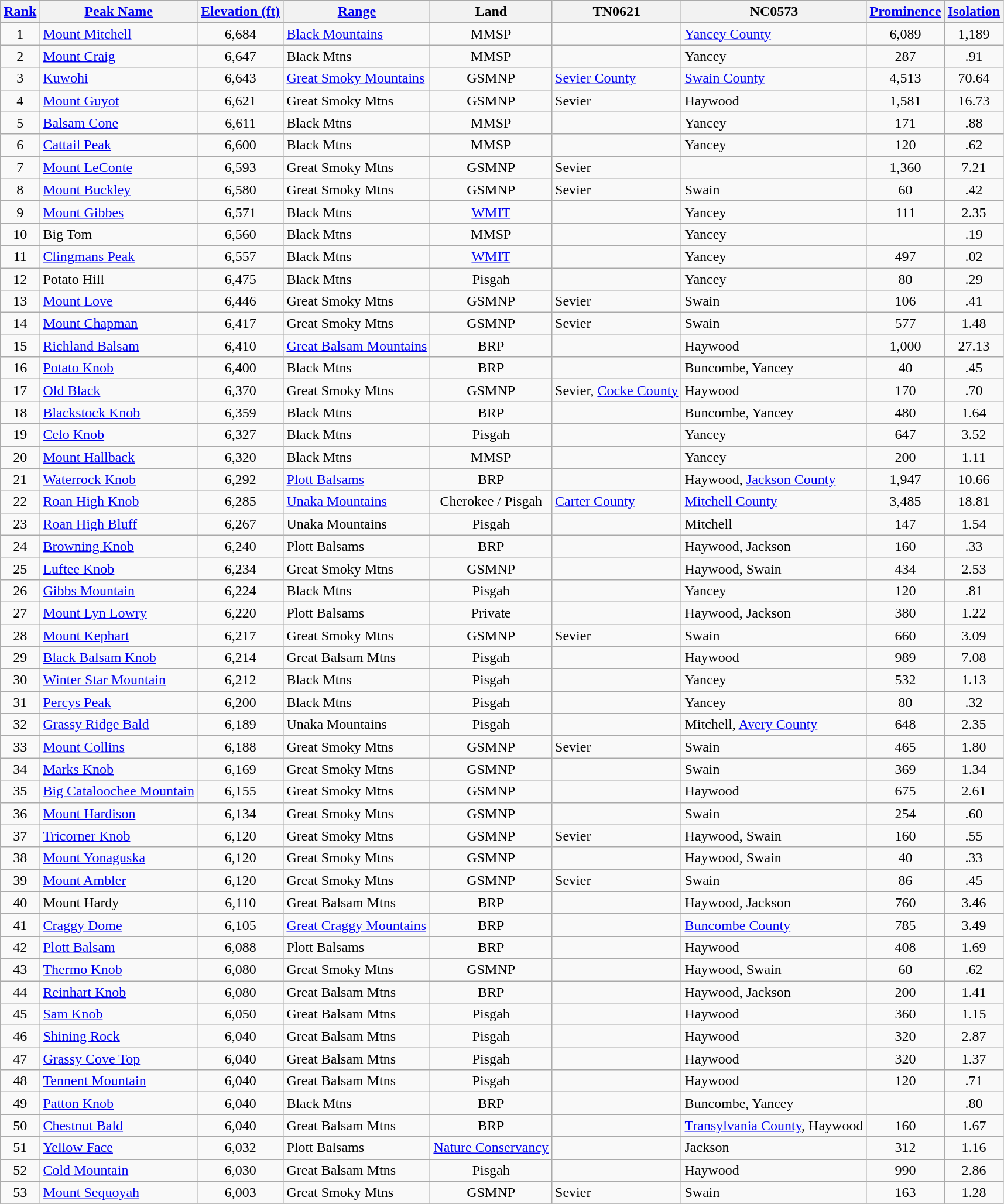<table class="wikitable sortable">
<tr>
<th><a href='#'>Rank</a></th>
<th><a href='#'>Peak Name</a></th>
<th><a href='#'>Elevation (ft)</a></th>
<th><a href='#'>Range</a></th>
<th>Land</th>
<th align=center><span>TN0621</span></th>
<th align=center><span>NC0573</span></th>
<th><a href='#'>Prominence</a></th>
<th><a href='#'>Isolation</a></th>
</tr>
<tr>
<td align=center>1</td>
<td><a href='#'>Mount Mitchell</a></td>
<td align=center>6,684</td>
<td><a href='#'>Black Mountains</a></td>
<td align=center>MMSP</td>
<td></td>
<td><a href='#'>Yancey County</a></td>
<td align=center>6,089</td>
<td align=center>1,189</td>
</tr>
<tr>
<td align=center>2</td>
<td><a href='#'>Mount Craig</a></td>
<td align=center>6,647</td>
<td>Black Mtns</td>
<td align=center>MMSP</td>
<td></td>
<td>Yancey</td>
<td align=center>287</td>
<td align=center>.91</td>
</tr>
<tr>
<td align=center>3</td>
<td><a href='#'>Kuwohi</a></td>
<td align=center>6,643</td>
<td><a href='#'>Great Smoky Mountains</a></td>
<td align=center>GSMNP</td>
<td><a href='#'>Sevier County</a></td>
<td><a href='#'>Swain County</a></td>
<td align=center>4,513</td>
<td align=center>70.64</td>
</tr>
<tr>
<td align=center>4</td>
<td><a href='#'>Mount Guyot</a></td>
<td align=center>6,621</td>
<td>Great Smoky Mtns</td>
<td align=center>GSMNP</td>
<td>Sevier</td>
<td>Haywood</td>
<td align=center>1,581</td>
<td align=center>16.73</td>
</tr>
<tr>
<td align=center>5</td>
<td><a href='#'>Balsam Cone</a></td>
<td align=center>6,611</td>
<td>Black Mtns</td>
<td align=center>MMSP</td>
<td></td>
<td>Yancey</td>
<td align=center>171</td>
<td align=center>.88</td>
</tr>
<tr>
<td align=center>6</td>
<td><a href='#'>Cattail Peak</a></td>
<td align=center>6,600</td>
<td>Black Mtns</td>
<td align=center>MMSP</td>
<td></td>
<td>Yancey</td>
<td align=center>120</td>
<td align=center>.62</td>
</tr>
<tr>
<td align=center>7</td>
<td><a href='#'>Mount LeConte</a></td>
<td align=center>6,593</td>
<td>Great Smoky Mtns</td>
<td align=center>GSMNP</td>
<td>Sevier</td>
<td></td>
<td align=center>1,360</td>
<td align=center>7.21</td>
</tr>
<tr>
<td align=center>8</td>
<td><a href='#'>Mount Buckley</a></td>
<td align=center>6,580</td>
<td>Great Smoky Mtns</td>
<td align=center>GSMNP</td>
<td>Sevier</td>
<td>Swain</td>
<td align=center>60</td>
<td align=center>.42</td>
</tr>
<tr>
<td align=center>9</td>
<td><a href='#'>Mount Gibbes</a></td>
<td align=center>6,571</td>
<td>Black Mtns</td>
<td align=center><a href='#'>WMIT</a></td>
<td></td>
<td>Yancey</td>
<td align=center>111</td>
<td align=center>2.35</td>
</tr>
<tr>
<td align=center>10</td>
<td>Big Tom</td>
<td align=center>6,560</td>
<td>Black Mtns</td>
<td align=center>MMSP</td>
<td></td>
<td>Yancey</td>
<td align=center></td>
<td align=center>.19</td>
</tr>
<tr>
<td align=center>11</td>
<td><a href='#'>Clingmans Peak</a></td>
<td align=center>6,557</td>
<td>Black Mtns</td>
<td align=center><a href='#'>WMIT</a></td>
<td></td>
<td>Yancey</td>
<td align=center>497</td>
<td align=center>.02</td>
</tr>
<tr>
<td align=center>12</td>
<td>Potato Hill</td>
<td align=center>6,475</td>
<td>Black Mtns</td>
<td align=center>Pisgah</td>
<td></td>
<td>Yancey</td>
<td align=center>80</td>
<td align=center>.29</td>
</tr>
<tr>
<td align=center>13</td>
<td><a href='#'>Mount Love</a></td>
<td align=center>6,446</td>
<td>Great Smoky Mtns</td>
<td align=center>GSMNP</td>
<td>Sevier</td>
<td>Swain</td>
<td align=center>106</td>
<td align=center>.41</td>
</tr>
<tr>
<td align=center>14</td>
<td><a href='#'>Mount Chapman</a></td>
<td align=center>6,417</td>
<td>Great Smoky Mtns</td>
<td align=center>GSMNP</td>
<td>Sevier</td>
<td>Swain</td>
<td align=center>577</td>
<td align=center>1.48</td>
</tr>
<tr>
<td align=center>15</td>
<td><a href='#'>Richland Balsam</a></td>
<td align=center>6,410</td>
<td><a href='#'>Great Balsam Mountains</a></td>
<td align=center>BRP</td>
<td></td>
<td>Haywood</td>
<td align=center>1,000</td>
<td align=center>27.13</td>
</tr>
<tr>
<td align=center>16</td>
<td><a href='#'>Potato Knob</a></td>
<td align=center>6,400</td>
<td>Black Mtns</td>
<td align=center>BRP</td>
<td></td>
<td>Buncombe, Yancey</td>
<td align=center>40</td>
<td align=center>.45</td>
</tr>
<tr>
<td align=center>17</td>
<td><a href='#'>Old Black</a></td>
<td align=center>6,370</td>
<td>Great Smoky Mtns</td>
<td align=center>GSMNP</td>
<td>Sevier, <a href='#'>Cocke County</a></td>
<td>Haywood</td>
<td align=center>170</td>
<td align=center>.70</td>
</tr>
<tr>
<td align=center>18</td>
<td><a href='#'>Blackstock Knob</a></td>
<td align=center>6,359</td>
<td>Black Mtns</td>
<td align=center>BRP</td>
<td></td>
<td>Buncombe, Yancey</td>
<td align=center>480</td>
<td align=center>1.64</td>
</tr>
<tr>
<td align=center>19</td>
<td><a href='#'>Celo Knob</a></td>
<td align=center>6,327</td>
<td>Black Mtns</td>
<td align=center>Pisgah</td>
<td></td>
<td>Yancey</td>
<td align=center>647</td>
<td align=center>3.52</td>
</tr>
<tr>
<td align=center>20</td>
<td><a href='#'>Mount Hallback</a></td>
<td align=center>6,320</td>
<td>Black Mtns</td>
<td align=center>MMSP</td>
<td></td>
<td>Yancey</td>
<td align=center>200</td>
<td align=center>1.11</td>
</tr>
<tr>
<td align=center>21</td>
<td><a href='#'>Waterrock Knob</a></td>
<td align=center>6,292</td>
<td><a href='#'>Plott Balsams</a></td>
<td align=center>BRP</td>
<td></td>
<td>Haywood, <a href='#'>Jackson County</a></td>
<td align=center>1,947</td>
<td align=center>10.66</td>
</tr>
<tr>
<td align=center>22</td>
<td><a href='#'>Roan High Knob</a></td>
<td align=center>6,285</td>
<td><a href='#'>Unaka Mountains</a></td>
<td align=center>Cherokee / Pisgah</td>
<td><a href='#'>Carter County</a></td>
<td><a href='#'>Mitchell County</a></td>
<td align=center>3,485</td>
<td align=center>18.81</td>
</tr>
<tr>
<td align=center>23</td>
<td><a href='#'>Roan High Bluff</a></td>
<td align=center>6,267</td>
<td>Unaka Mountains</td>
<td align=center>Pisgah</td>
<td></td>
<td>Mitchell</td>
<td align=center>147</td>
<td align=center>1.54</td>
</tr>
<tr>
<td align=center>24</td>
<td><a href='#'>Browning Knob</a></td>
<td align=center>6,240</td>
<td>Plott Balsams</td>
<td align=center>BRP</td>
<td></td>
<td>Haywood, Jackson</td>
<td align=center>160</td>
<td align=center>.33</td>
</tr>
<tr>
<td align=center>25</td>
<td><a href='#'>Luftee Knob</a></td>
<td align=center>6,234</td>
<td>Great Smoky Mtns</td>
<td align=center>GSMNP</td>
<td></td>
<td>Haywood, Swain</td>
<td align=center>434</td>
<td align=center>2.53</td>
</tr>
<tr>
<td align=center>26</td>
<td><a href='#'>Gibbs Mountain</a></td>
<td align=center>6,224</td>
<td>Black Mtns</td>
<td align=center>Pisgah</td>
<td></td>
<td>Yancey</td>
<td align=center>120</td>
<td align=center>.81</td>
</tr>
<tr>
<td align=center>27</td>
<td><a href='#'>Mount Lyn Lowry</a></td>
<td align=center>6,220</td>
<td>Plott Balsams</td>
<td align=center>Private</td>
<td></td>
<td>Haywood, Jackson</td>
<td align=center>380</td>
<td align=center>1.22</td>
</tr>
<tr>
<td align=center>28</td>
<td><a href='#'>Mount Kephart</a></td>
<td align=center>6,217</td>
<td>Great Smoky Mtns</td>
<td align=center>GSMNP</td>
<td>Sevier</td>
<td>Swain</td>
<td align=center>660</td>
<td align=center>3.09</td>
</tr>
<tr>
<td align=center>29</td>
<td><a href='#'>Black Balsam Knob</a></td>
<td align=center>6,214</td>
<td>Great Balsam Mtns</td>
<td align=center>Pisgah</td>
<td></td>
<td>Haywood</td>
<td align=center>989</td>
<td align=center>7.08</td>
</tr>
<tr>
<td align=center>30</td>
<td><a href='#'>Winter Star Mountain</a></td>
<td align=center>6,212</td>
<td>Black Mtns</td>
<td align=center>Pisgah</td>
<td></td>
<td>Yancey</td>
<td align=center>532</td>
<td align=center>1.13</td>
</tr>
<tr>
<td align=center>31</td>
<td><a href='#'>Percys Peak</a></td>
<td align=center>6,200</td>
<td>Black Mtns</td>
<td align=center>Pisgah</td>
<td></td>
<td>Yancey</td>
<td align=center>80</td>
<td align=center>.32</td>
</tr>
<tr>
<td align=center>32</td>
<td><a href='#'>Grassy Ridge Bald</a></td>
<td align=center>6,189</td>
<td>Unaka Mountains</td>
<td align=center>Pisgah</td>
<td></td>
<td>Mitchell, <a href='#'>Avery County</a></td>
<td align=center>648</td>
<td align=center>2.35</td>
</tr>
<tr>
<td align=center>33</td>
<td><a href='#'>Mount Collins</a></td>
<td align=center>6,188</td>
<td>Great Smoky Mtns</td>
<td align=center>GSMNP</td>
<td>Sevier</td>
<td>Swain</td>
<td align=center>465</td>
<td align=center>1.80</td>
</tr>
<tr>
<td align=center>34</td>
<td><a href='#'>Marks Knob</a></td>
<td align=center>6,169</td>
<td>Great Smoky Mtns</td>
<td align=center>GSMNP</td>
<td></td>
<td>Swain</td>
<td align=center>369</td>
<td align=center>1.34</td>
</tr>
<tr>
<td align=center>35</td>
<td><a href='#'>Big Cataloochee Mountain</a></td>
<td align=center>6,155</td>
<td>Great Smoky Mtns</td>
<td align=center>GSMNP</td>
<td></td>
<td>Haywood</td>
<td align=center>675</td>
<td align=center>2.61</td>
</tr>
<tr>
<td align=center>36</td>
<td><a href='#'>Mount Hardison</a></td>
<td align=center>6,134</td>
<td>Great Smoky Mtns</td>
<td align=center>GSMNP</td>
<td></td>
<td>Swain</td>
<td align=center>254</td>
<td align=center>.60</td>
</tr>
<tr>
<td align=center>37</td>
<td><a href='#'>Tricorner Knob</a></td>
<td align=center>6,120</td>
<td>Great Smoky Mtns</td>
<td align=center>GSMNP</td>
<td>Sevier</td>
<td>Haywood, Swain</td>
<td align=center>160</td>
<td align=center>.55</td>
</tr>
<tr>
<td align=center>38</td>
<td><a href='#'>Mount Yonaguska</a></td>
<td align=center>6,120</td>
<td>Great Smoky Mtns</td>
<td align=center>GSMNP</td>
<td></td>
<td>Haywood, Swain</td>
<td align=center>40</td>
<td align=center>.33</td>
</tr>
<tr>
<td align=center>39</td>
<td><a href='#'>Mount Ambler</a></td>
<td align=center>6,120</td>
<td>Great Smoky Mtns</td>
<td align=center>GSMNP</td>
<td>Sevier</td>
<td>Swain</td>
<td align=center>86</td>
<td align=center>.45</td>
</tr>
<tr>
<td align=center>40</td>
<td>Mount Hardy</td>
<td align=center>6,110</td>
<td>Great Balsam Mtns</td>
<td align=center>BRP</td>
<td></td>
<td>Haywood, Jackson</td>
<td align=center>760</td>
<td align=center>3.46</td>
</tr>
<tr>
<td align=center>41</td>
<td><a href='#'>Craggy Dome</a></td>
<td align=center>6,105</td>
<td><a href='#'>Great Craggy Mountains</a></td>
<td align=center>BRP</td>
<td></td>
<td><a href='#'>Buncombe County</a></td>
<td align=center>785</td>
<td align=center>3.49</td>
</tr>
<tr>
<td align=center>42</td>
<td><a href='#'>Plott Balsam</a></td>
<td align=center>6,088</td>
<td>Plott Balsams</td>
<td align=center>BRP</td>
<td></td>
<td>Haywood</td>
<td align=center>408</td>
<td align=center>1.69</td>
</tr>
<tr>
<td align=center>43</td>
<td><a href='#'>Thermo Knob</a></td>
<td align=center>6,080</td>
<td>Great Smoky Mtns</td>
<td align=center>GSMNP</td>
<td></td>
<td>Haywood, Swain</td>
<td align=center>60</td>
<td align=center>.62</td>
</tr>
<tr>
<td align=center>44</td>
<td><a href='#'>Reinhart Knob</a></td>
<td align=center>6,080</td>
<td>Great Balsam Mtns</td>
<td align=center>BRP</td>
<td></td>
<td>Haywood, Jackson</td>
<td align=center>200</td>
<td align=center>1.41</td>
</tr>
<tr>
<td align=center>45</td>
<td><a href='#'>Sam Knob</a></td>
<td align=center>6,050</td>
<td>Great Balsam Mtns</td>
<td align=center>Pisgah</td>
<td></td>
<td>Haywood</td>
<td align=center>360</td>
<td align=center>1.15</td>
</tr>
<tr>
<td align=center>46</td>
<td><a href='#'>Shining Rock</a></td>
<td align=center>6,040</td>
<td>Great Balsam Mtns</td>
<td align=center>Pisgah</td>
<td></td>
<td>Haywood</td>
<td align=center>320</td>
<td align=center>2.87</td>
</tr>
<tr>
<td align=center>47</td>
<td><a href='#'>Grassy Cove Top</a></td>
<td align=center>6,040</td>
<td>Great Balsam Mtns</td>
<td align=center>Pisgah</td>
<td></td>
<td>Haywood</td>
<td align=center>320</td>
<td align=center>1.37</td>
</tr>
<tr>
<td align=center>48</td>
<td><a href='#'>Tennent Mountain</a></td>
<td align=center>6,040</td>
<td>Great Balsam Mtns</td>
<td align=center>Pisgah</td>
<td></td>
<td>Haywood</td>
<td align=center>120</td>
<td align=center>.71</td>
</tr>
<tr>
<td align=center>49</td>
<td><a href='#'>Patton Knob</a></td>
<td align=center>6,040</td>
<td>Black Mtns</td>
<td align=center>BRP</td>
<td></td>
<td>Buncombe, Yancey</td>
<td align=center></td>
<td align=center>.80</td>
</tr>
<tr>
<td align=center>50</td>
<td><a href='#'>Chestnut Bald</a></td>
<td align=center>6,040</td>
<td>Great Balsam Mtns</td>
<td align=center>BRP</td>
<td></td>
<td><a href='#'>Transylvania County</a>, Haywood</td>
<td align=center>160</td>
<td align=center>1.67</td>
</tr>
<tr>
<td align=center>51</td>
<td><a href='#'>Yellow Face</a></td>
<td align=center>6,032</td>
<td>Plott Balsams</td>
<td align=center><a href='#'>Nature Conservancy</a></td>
<td></td>
<td>Jackson</td>
<td align=center>312</td>
<td align=center>1.16</td>
</tr>
<tr>
<td align=center>52</td>
<td><a href='#'>Cold Mountain</a></td>
<td align=center>6,030</td>
<td>Great Balsam Mtns</td>
<td align=center>Pisgah</td>
<td></td>
<td>Haywood</td>
<td align=center>990</td>
<td align=center>2.86</td>
</tr>
<tr>
<td align=center>53</td>
<td><a href='#'>Mount Sequoyah</a></td>
<td align=center>6,003</td>
<td>Great Smoky Mtns</td>
<td align=center>GSMNP</td>
<td>Sevier</td>
<td>Swain</td>
<td align=center>163</td>
<td align=center>1.28</td>
</tr>
<tr>
</tr>
</table>
